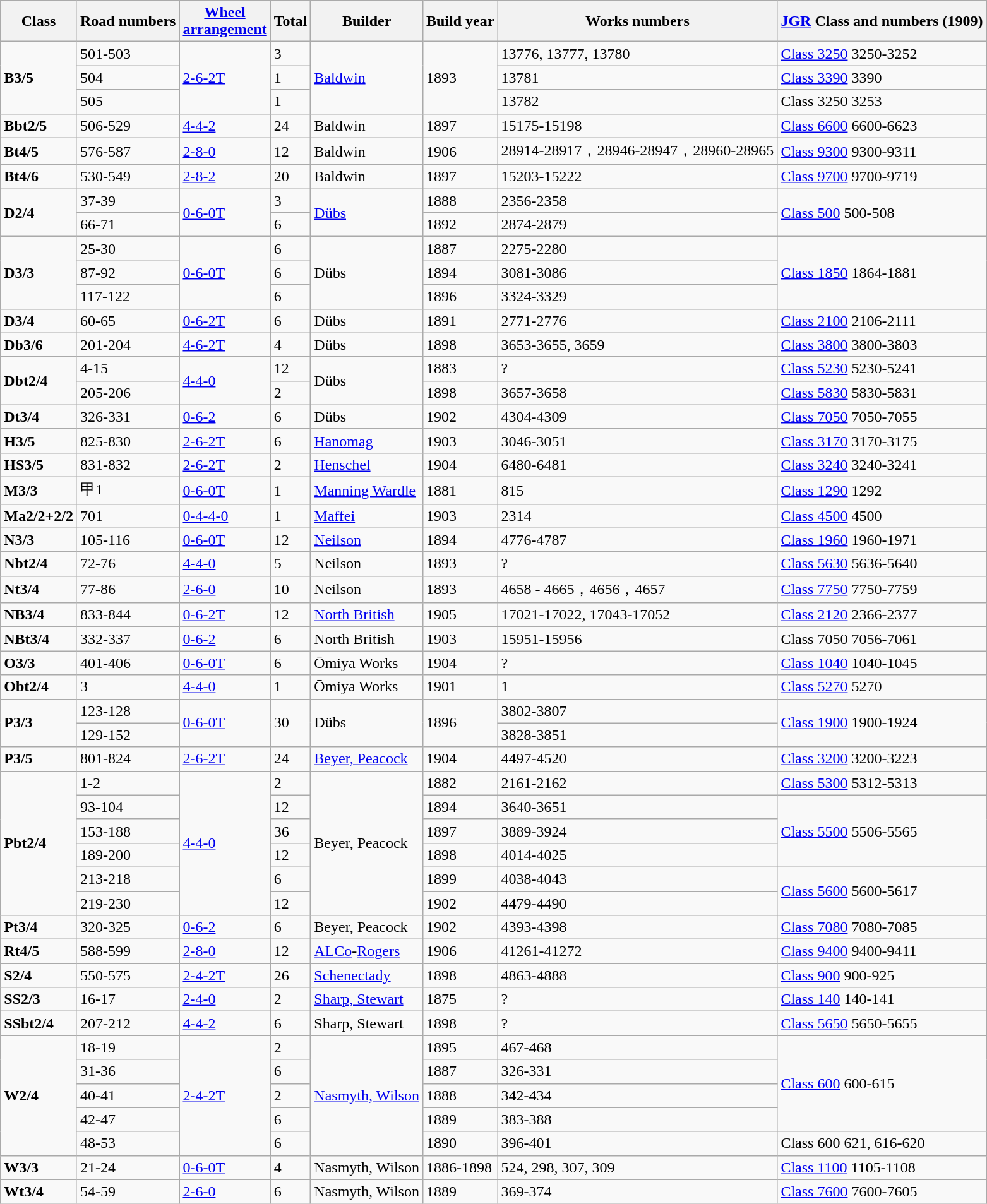<table class=wikitable>
<tr>
<th>Class</th>
<th>Road numbers</th>
<th><a href='#'>Wheel<br>arrangement</a></th>
<th>Total</th>
<th>Builder</th>
<th>Build year</th>
<th>Works numbers</th>
<th><a href='#'>JGR</a> Class and numbers (1909)</th>
</tr>
<tr>
<td rowspan=3><strong>B3/5</strong></td>
<td>501-503</td>
<td rowspan=3><a href='#'>2-6-2T</a></td>
<td>3</td>
<td rowspan=3><a href='#'>Baldwin</a></td>
<td rowspan=3>1893</td>
<td>13776, 13777, 13780</td>
<td><a href='#'>Class 3250</a> 3250-3252</td>
</tr>
<tr>
<td>504</td>
<td>1</td>
<td>13781</td>
<td><a href='#'>Class 3390</a> 3390</td>
</tr>
<tr>
<td>505</td>
<td>1</td>
<td>13782</td>
<td>Class 3250 3253</td>
</tr>
<tr>
<td><strong>Bbt2/5</strong></td>
<td>506-529</td>
<td><a href='#'>4-4-2</a></td>
<td>24</td>
<td>Baldwin</td>
<td>1897</td>
<td>15175-15198</td>
<td><a href='#'>Class 6600</a> 6600-6623</td>
</tr>
<tr>
<td><strong>Bt4/5</strong></td>
<td>576-587</td>
<td><a href='#'>2-8-0</a></td>
<td>12</td>
<td>Baldwin</td>
<td>1906</td>
<td>28914-28917，28946-28947，28960-28965</td>
<td><a href='#'>Class 9300</a> 9300-9311</td>
</tr>
<tr>
<td><strong>Bt4/6</strong></td>
<td>530-549</td>
<td><a href='#'>2-8-2</a></td>
<td>20</td>
<td>Baldwin</td>
<td>1897</td>
<td>15203-15222</td>
<td><a href='#'>Class 9700</a> 9700-9719</td>
</tr>
<tr>
<td rowspan=2><strong>D2/4</strong></td>
<td>37-39</td>
<td rowspan=2><a href='#'>0-6-0T</a></td>
<td>3</td>
<td rowspan=2><a href='#'>Dübs</a></td>
<td>1888</td>
<td>2356-2358</td>
<td rowspan=2><a href='#'>Class 500</a> 500-508</td>
</tr>
<tr>
<td>66-71</td>
<td>6</td>
<td>1892</td>
<td>2874-2879</td>
</tr>
<tr>
<td rowspan=3><strong>D3/3</strong></td>
<td>25-30</td>
<td rowspan=3><a href='#'>0-6-0T</a></td>
<td>6</td>
<td rowspan=3>Dübs</td>
<td>1887</td>
<td>2275-2280</td>
<td rowspan=3><a href='#'>Class 1850</a> 1864-1881</td>
</tr>
<tr>
<td>87-92</td>
<td>6</td>
<td>1894</td>
<td>3081-3086</td>
</tr>
<tr>
<td>117-122</td>
<td>6</td>
<td>1896</td>
<td>3324-3329</td>
</tr>
<tr>
<td><strong>D3/4</strong></td>
<td>60-65</td>
<td><a href='#'>0-6-2T</a></td>
<td>6</td>
<td>Dübs</td>
<td>1891</td>
<td>2771-2776</td>
<td><a href='#'>Class 2100</a> 2106-2111</td>
</tr>
<tr>
<td><strong>Db3/6</strong></td>
<td>201-204</td>
<td><a href='#'>4-6-2T</a></td>
<td>4</td>
<td>Dübs</td>
<td>1898</td>
<td>3653-3655, 3659</td>
<td><a href='#'>Class 3800</a> 3800-3803</td>
</tr>
<tr>
<td rowspan=2><strong>Dbt2/4</strong></td>
<td>4-15</td>
<td rowspan=2><a href='#'>4-4-0</a></td>
<td>12</td>
<td rowspan=2>Dübs</td>
<td>1883</td>
<td>?</td>
<td><a href='#'>Class 5230</a> 5230-5241</td>
</tr>
<tr>
<td>205-206</td>
<td>2</td>
<td>1898</td>
<td>3657-3658</td>
<td><a href='#'>Class 5830</a> 5830-5831</td>
</tr>
<tr>
<td><strong>Dt3/4</strong></td>
<td>326-331</td>
<td><a href='#'>0-6-2</a></td>
<td>6</td>
<td>Dübs</td>
<td>1902</td>
<td>4304-4309</td>
<td><a href='#'>Class 7050</a> 7050-7055</td>
</tr>
<tr>
<td><strong>H3/5</strong></td>
<td>825-830</td>
<td><a href='#'>2-6-2T</a></td>
<td>6</td>
<td><a href='#'>Hanomag</a></td>
<td>1903</td>
<td>3046-3051</td>
<td><a href='#'>Class 3170</a> 3170-3175</td>
</tr>
<tr>
<td><strong>HS3/5</strong></td>
<td>831-832</td>
<td><a href='#'>2-6-2T</a></td>
<td>2</td>
<td><a href='#'>Henschel</a></td>
<td>1904</td>
<td>6480-6481</td>
<td><a href='#'>Class 3240</a> 3240-3241</td>
</tr>
<tr>
<td><strong>M3/3</strong></td>
<td>甲1</td>
<td><a href='#'>0-6-0T</a></td>
<td>1</td>
<td><a href='#'>Manning Wardle</a></td>
<td>1881</td>
<td>815</td>
<td><a href='#'>Class 1290</a> 1292</td>
</tr>
<tr>
<td><strong>Ma2/2+2/2</strong></td>
<td>701</td>
<td><a href='#'>0-4-4-0</a></td>
<td>1</td>
<td><a href='#'>Maffei</a></td>
<td>1903</td>
<td>2314</td>
<td><a href='#'>Class 4500</a> 4500</td>
</tr>
<tr>
<td><strong>N3/3</strong></td>
<td>105-116</td>
<td><a href='#'>0-6-0T</a></td>
<td>12</td>
<td><a href='#'>Neilson</a></td>
<td>1894</td>
<td>4776-4787</td>
<td><a href='#'>Class 1960</a> 1960-1971</td>
</tr>
<tr>
<td><strong>Nbt2/4</strong></td>
<td>72-76</td>
<td><a href='#'>4-4-0</a></td>
<td>5</td>
<td>Neilson</td>
<td>1893</td>
<td>?</td>
<td><a href='#'>Class 5630</a> 5636-5640</td>
</tr>
<tr>
<td><strong>Nt3/4</strong></td>
<td>77-86</td>
<td><a href='#'>2-6-0</a></td>
<td>10</td>
<td>Neilson</td>
<td>1893</td>
<td>4658 - 4665，4656，4657</td>
<td><a href='#'>Class 7750</a> 7750-7759</td>
</tr>
<tr>
<td><strong>NB3/4</strong></td>
<td>833-844</td>
<td><a href='#'>0-6-2T</a></td>
<td>12</td>
<td><a href='#'>North British</a></td>
<td>1905</td>
<td>17021-17022, 17043-17052</td>
<td><a href='#'>Class 2120</a> 2366-2377</td>
</tr>
<tr>
<td><strong>NBt3/4</strong></td>
<td>332-337</td>
<td><a href='#'>0-6-2</a></td>
<td>6</td>
<td>North British</td>
<td>1903</td>
<td>15951-15956</td>
<td>Class 7050 7056-7061</td>
</tr>
<tr>
<td><strong>O3/3</strong></td>
<td>401-406</td>
<td><a href='#'>0-6-0T</a></td>
<td>6</td>
<td>Ōmiya Works</td>
<td>1904</td>
<td>?</td>
<td><a href='#'>Class 1040</a> 1040-1045</td>
</tr>
<tr>
<td><strong>Obt2/4</strong></td>
<td>3</td>
<td><a href='#'>4-4-0</a></td>
<td>1</td>
<td>Ōmiya Works</td>
<td>1901</td>
<td>1</td>
<td><a href='#'>Class 5270</a> 5270</td>
</tr>
<tr>
<td rowspan=2><strong>P3/3</strong></td>
<td>123-128</td>
<td rowspan=2><a href='#'>0-6-0T</a></td>
<td rowspan=2>30</td>
<td rowspan=2>Dübs</td>
<td rowspan=2>1896</td>
<td>3802-3807</td>
<td rowspan=2><a href='#'>Class 1900</a> 1900-1924</td>
</tr>
<tr>
<td>129-152</td>
<td>3828-3851</td>
</tr>
<tr>
<td><strong>P3/5</strong></td>
<td>801-824</td>
<td><a href='#'>2-6-2T</a></td>
<td>24</td>
<td><a href='#'>Beyer, Peacock</a></td>
<td>1904</td>
<td>4497-4520</td>
<td><a href='#'>Class 3200</a> 3200-3223</td>
</tr>
<tr>
<td rowspan=6><strong>Pbt2/4</strong></td>
<td>1-2</td>
<td rowspan=6><a href='#'>4-4-0</a></td>
<td>2</td>
<td rowspan=6>Beyer, Peacock</td>
<td>1882</td>
<td>2161-2162</td>
<td><a href='#'>Class 5300</a> 5312-5313</td>
</tr>
<tr>
<td>93-104</td>
<td>12</td>
<td>1894</td>
<td>3640-3651</td>
<td rowspan=3><a href='#'>Class 5500</a> 5506-5565</td>
</tr>
<tr>
<td>153-188</td>
<td>36</td>
<td>1897</td>
<td>3889-3924</td>
</tr>
<tr>
<td>189-200</td>
<td>12</td>
<td>1898</td>
<td>4014-4025</td>
</tr>
<tr>
<td>213-218</td>
<td>6</td>
<td>1899</td>
<td>4038-4043</td>
<td rowspan=2><a href='#'>Class 5600</a> 5600-5617</td>
</tr>
<tr>
<td>219-230</td>
<td>12</td>
<td>1902</td>
<td>4479-4490</td>
</tr>
<tr>
<td><strong>Pt3/4</strong></td>
<td>320-325</td>
<td><a href='#'>0-6-2</a></td>
<td>6</td>
<td>Beyer, Peacock</td>
<td>1902</td>
<td>4393-4398</td>
<td><a href='#'>Class 7080</a> 7080-7085</td>
</tr>
<tr>
<td><strong>Rt4/5</strong></td>
<td>588-599</td>
<td><a href='#'>2-8-0</a></td>
<td>12</td>
<td><a href='#'>ALCo</a>-<a href='#'>Rogers</a></td>
<td>1906</td>
<td>41261-41272</td>
<td><a href='#'>Class 9400</a> 9400-9411</td>
</tr>
<tr>
<td><strong>S2/4</strong></td>
<td>550-575</td>
<td><a href='#'>2-4-2T</a></td>
<td>26</td>
<td><a href='#'>Schenectady</a></td>
<td>1898</td>
<td>4863-4888</td>
<td><a href='#'>Class 900</a> 900-925</td>
</tr>
<tr>
<td><strong>SS2/3</strong></td>
<td>16-17</td>
<td><a href='#'>2-4-0</a></td>
<td>2</td>
<td><a href='#'>Sharp, Stewart</a></td>
<td>1875</td>
<td>?</td>
<td><a href='#'>Class 140</a> 140-141</td>
</tr>
<tr>
<td><strong>SSbt2/4</strong></td>
<td>207-212</td>
<td><a href='#'>4-4-2</a></td>
<td>6</td>
<td>Sharp, Stewart</td>
<td>1898</td>
<td>?</td>
<td><a href='#'>Class 5650</a> 5650-5655</td>
</tr>
<tr>
<td rowspan=5><strong>W2/4</strong></td>
<td>18-19</td>
<td rowspan=5><a href='#'>2-4-2T</a></td>
<td>2</td>
<td rowspan=5><a href='#'>Nasmyth, Wilson</a></td>
<td>1895</td>
<td>467-468</td>
<td rowspan=4><a href='#'>Class 600</a> 600-615</td>
</tr>
<tr>
<td>31-36</td>
<td>6</td>
<td>1887</td>
<td>326-331</td>
</tr>
<tr>
<td>40-41</td>
<td>2</td>
<td>1888</td>
<td>342-434</td>
</tr>
<tr>
<td>42-47</td>
<td>6</td>
<td>1889</td>
<td>383-388</td>
</tr>
<tr>
<td>48-53</td>
<td>6</td>
<td>1890</td>
<td>396-401</td>
<td>Class 600 621, 616-620</td>
</tr>
<tr>
<td><strong>W3/3</strong></td>
<td>21-24</td>
<td><a href='#'>0-6-0T</a></td>
<td>4</td>
<td>Nasmyth, Wilson</td>
<td>1886-1898</td>
<td>524, 298, 307, 309</td>
<td><a href='#'>Class 1100</a> 1105-1108</td>
</tr>
<tr>
<td><strong>Wt3/4</strong></td>
<td>54-59</td>
<td><a href='#'>2-6-0</a></td>
<td>6</td>
<td>Nasmyth, Wilson</td>
<td>1889</td>
<td>369-374</td>
<td><a href='#'>Class 7600</a> 7600-7605</td>
</tr>
</table>
